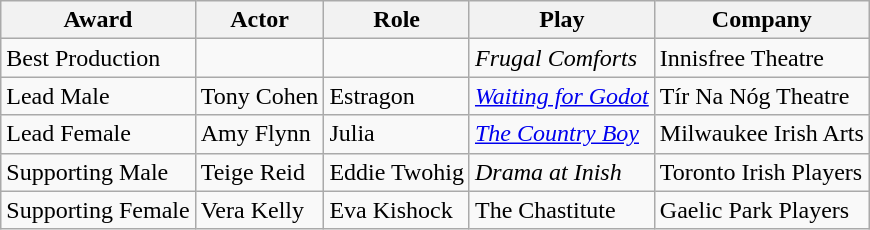<table class="wikitable">
<tr>
<th>Award</th>
<th>Actor</th>
<th>Role</th>
<th>Play</th>
<th>Company</th>
</tr>
<tr>
<td>Best Production</td>
<td></td>
<td></td>
<td><em>Frugal Comforts</em></td>
<td>Innisfree Theatre</td>
</tr>
<tr>
<td>Lead Male</td>
<td>Tony Cohen</td>
<td>Estragon</td>
<td><em><a href='#'>Waiting for Godot</a></em></td>
<td>Tír Na Nóg Theatre</td>
</tr>
<tr>
<td>Lead Female</td>
<td>Amy Flynn</td>
<td>Julia</td>
<td><em><a href='#'>The Country Boy</a></em></td>
<td>Milwaukee Irish Arts</td>
</tr>
<tr>
<td>Supporting Male</td>
<td>Teige Reid</td>
<td>Eddie Twohig</td>
<td><em>Drama at Inish</em></td>
<td>Toronto Irish Players</td>
</tr>
<tr>
<td>Supporting Female</td>
<td>Vera Kelly</td>
<td>Eva Kishock</td>
<td>The Chastitute</td>
<td>Gaelic Park Players</td>
</tr>
</table>
